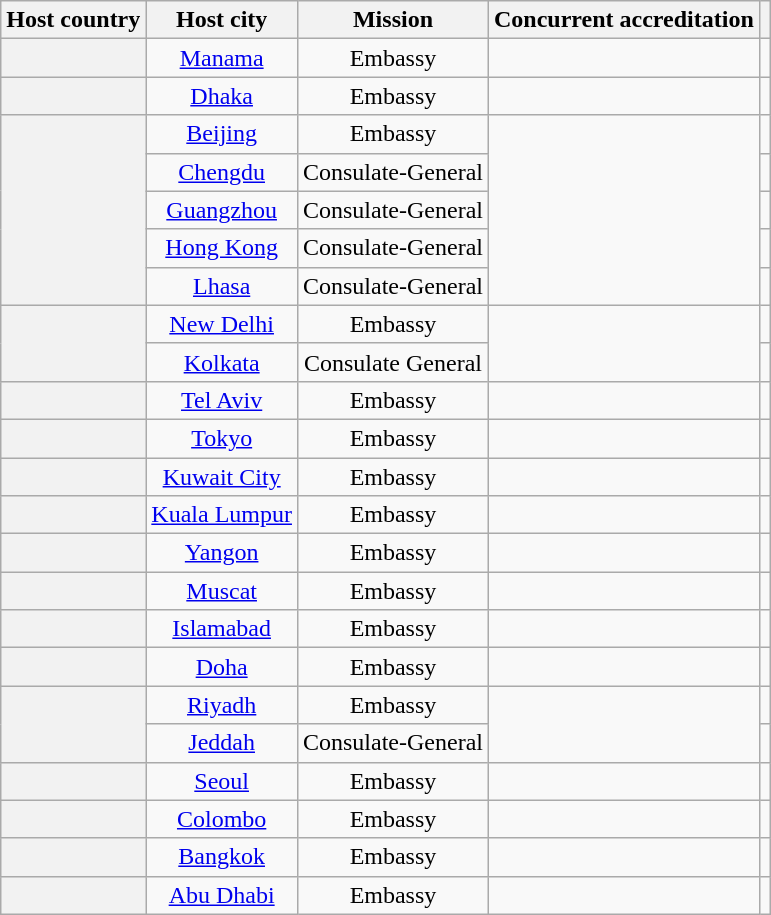<table class="wikitable plainrowheaders" style="text-align:center;">
<tr>
<th scope="col">Host country</th>
<th scope="col">Host city</th>
<th scope="col">Mission</th>
<th scope="col">Concurrent accreditation</th>
<th scope="col"></th>
</tr>
<tr>
<th scope="row"></th>
<td><a href='#'>Manama</a></td>
<td>Embassy</td>
<td></td>
<td></td>
</tr>
<tr>
<th scope="row"></th>
<td><a href='#'>Dhaka</a></td>
<td>Embassy</td>
<td></td>
<td></td>
</tr>
<tr>
<th scope="row" rowspan="5"></th>
<td><a href='#'>Beijing</a></td>
<td>Embassy</td>
<td rowspan="5"></td>
<td></td>
</tr>
<tr>
<td><a href='#'>Chengdu</a></td>
<td>Consulate-General</td>
<td></td>
</tr>
<tr>
<td><a href='#'>Guangzhou</a></td>
<td>Consulate-General</td>
<td></td>
</tr>
<tr>
<td><a href='#'>Hong Kong</a></td>
<td>Consulate-General</td>
<td></td>
</tr>
<tr>
<td><a href='#'>Lhasa</a></td>
<td>Consulate-General</td>
<td></td>
</tr>
<tr>
<th scope="row" rowspan="2"></th>
<td><a href='#'>New Delhi</a></td>
<td>Embassy</td>
<td rowspan="2"></td>
<td></td>
</tr>
<tr>
<td><a href='#'>Kolkata</a></td>
<td>Consulate General</td>
<td></td>
</tr>
<tr>
<th scope="row"></th>
<td><a href='#'>Tel Aviv</a></td>
<td>Embassy</td>
<td></td>
<td></td>
</tr>
<tr>
<th scope="row"></th>
<td><a href='#'>Tokyo</a></td>
<td>Embassy</td>
<td></td>
<td></td>
</tr>
<tr>
<th scope="row"></th>
<td><a href='#'>Kuwait City</a></td>
<td>Embassy</td>
<td></td>
<td></td>
</tr>
<tr>
<th scope="row"></th>
<td><a href='#'>Kuala Lumpur</a></td>
<td>Embassy</td>
<td></td>
<td></td>
</tr>
<tr>
<th scope="row"></th>
<td><a href='#'>Yangon</a></td>
<td>Embassy</td>
<td></td>
<td></td>
</tr>
<tr>
<th scope="row"></th>
<td><a href='#'>Muscat</a></td>
<td>Embassy</td>
<td></td>
<td></td>
</tr>
<tr>
<th scope="row"></th>
<td><a href='#'>Islamabad</a></td>
<td>Embassy</td>
<td></td>
<td></td>
</tr>
<tr>
<th scope="row"></th>
<td><a href='#'>Doha</a></td>
<td>Embassy</td>
<td></td>
<td></td>
</tr>
<tr>
<th scope="row" rowspan="2"></th>
<td><a href='#'>Riyadh</a></td>
<td>Embassy</td>
<td rowspan="2"></td>
<td></td>
</tr>
<tr>
<td><a href='#'>Jeddah</a></td>
<td>Consulate-General</td>
<td></td>
</tr>
<tr>
<th scope="row"></th>
<td><a href='#'>Seoul</a></td>
<td>Embassy</td>
<td></td>
<td></td>
</tr>
<tr>
<th scope="row"></th>
<td><a href='#'>Colombo</a></td>
<td>Embassy</td>
<td></td>
<td></td>
</tr>
<tr>
<th scope="row"></th>
<td><a href='#'>Bangkok</a></td>
<td>Embassy</td>
<td></td>
<td></td>
</tr>
<tr>
<th scope="row"></th>
<td><a href='#'>Abu Dhabi</a></td>
<td>Embassy</td>
<td></td>
<td></td>
</tr>
</table>
